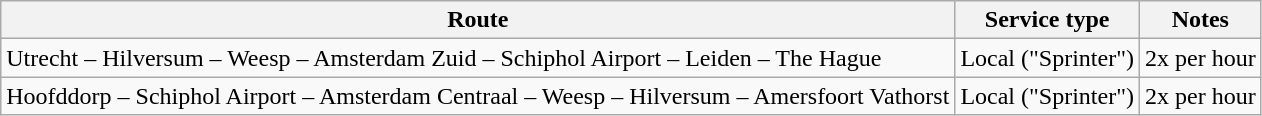<table class="wikitable">
<tr>
<th>Route</th>
<th>Service type</th>
<th>Notes</th>
</tr>
<tr>
<td>Utrecht – Hilversum – Weesp – Amsterdam Zuid – Schiphol Airport – Leiden – The Hague</td>
<td>Local ("Sprinter")</td>
<td>2x per hour</td>
</tr>
<tr>
<td>Hoofddorp – Schiphol Airport – Amsterdam Centraal – Weesp – Hilversum – Amersfoort Vathorst</td>
<td>Local ("Sprinter")</td>
<td>2x per hour</td>
</tr>
</table>
